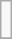<table class="wikitable">
<tr ---->
<td><br></td>
</tr>
<tr --->
</tr>
</table>
